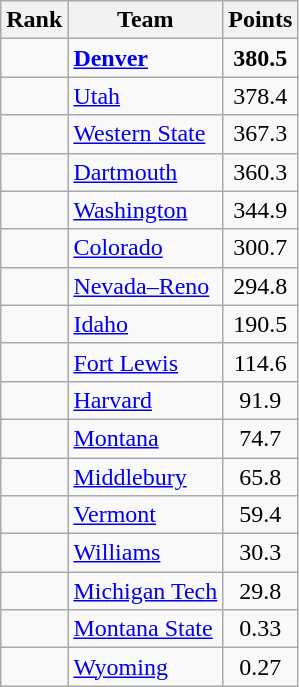<table class="wikitable sortable" style="text-align:center">
<tr>
<th>Rank</th>
<th>Team</th>
<th>Points</th>
</tr>
<tr>
<td></td>
<td align=left><strong><a href='#'>Denver</a></strong></td>
<td><strong>380.5</strong></td>
</tr>
<tr>
<td></td>
<td align=left><a href='#'>Utah</a></td>
<td>378.4</td>
</tr>
<tr>
<td></td>
<td align=left><a href='#'>Western State</a></td>
<td>367.3</td>
</tr>
<tr>
<td></td>
<td align=left><a href='#'>Dartmouth</a></td>
<td>360.3</td>
</tr>
<tr>
<td></td>
<td align=left><a href='#'>Washington</a></td>
<td>344.9</td>
</tr>
<tr>
<td></td>
<td align=left><a href='#'>Colorado</a></td>
<td>300.7</td>
</tr>
<tr>
<td></td>
<td align=left><a href='#'>Nevada–Reno</a></td>
<td>294.8</td>
</tr>
<tr>
<td></td>
<td align=left><a href='#'>Idaho</a></td>
<td>190.5</td>
</tr>
<tr>
<td></td>
<td align=left><a href='#'>Fort Lewis</a></td>
<td>114.6</td>
</tr>
<tr>
<td></td>
<td align=left><a href='#'>Harvard</a></td>
<td>91.9</td>
</tr>
<tr>
<td></td>
<td align=left><a href='#'>Montana</a></td>
<td>74.7</td>
</tr>
<tr>
<td></td>
<td align=left><a href='#'>Middlebury</a></td>
<td>65.8</td>
</tr>
<tr>
<td></td>
<td align=left><a href='#'>Vermont</a></td>
<td>59.4</td>
</tr>
<tr>
<td></td>
<td align=left><a href='#'>Williams</a></td>
<td>30.3</td>
</tr>
<tr>
<td></td>
<td align=left><a href='#'>Michigan Tech</a></td>
<td>29.8</td>
</tr>
<tr>
<td></td>
<td align=left><a href='#'>Montana State</a></td>
<td>0.33</td>
</tr>
<tr>
<td></td>
<td align=left><a href='#'>Wyoming</a></td>
<td>0.27</td>
</tr>
</table>
